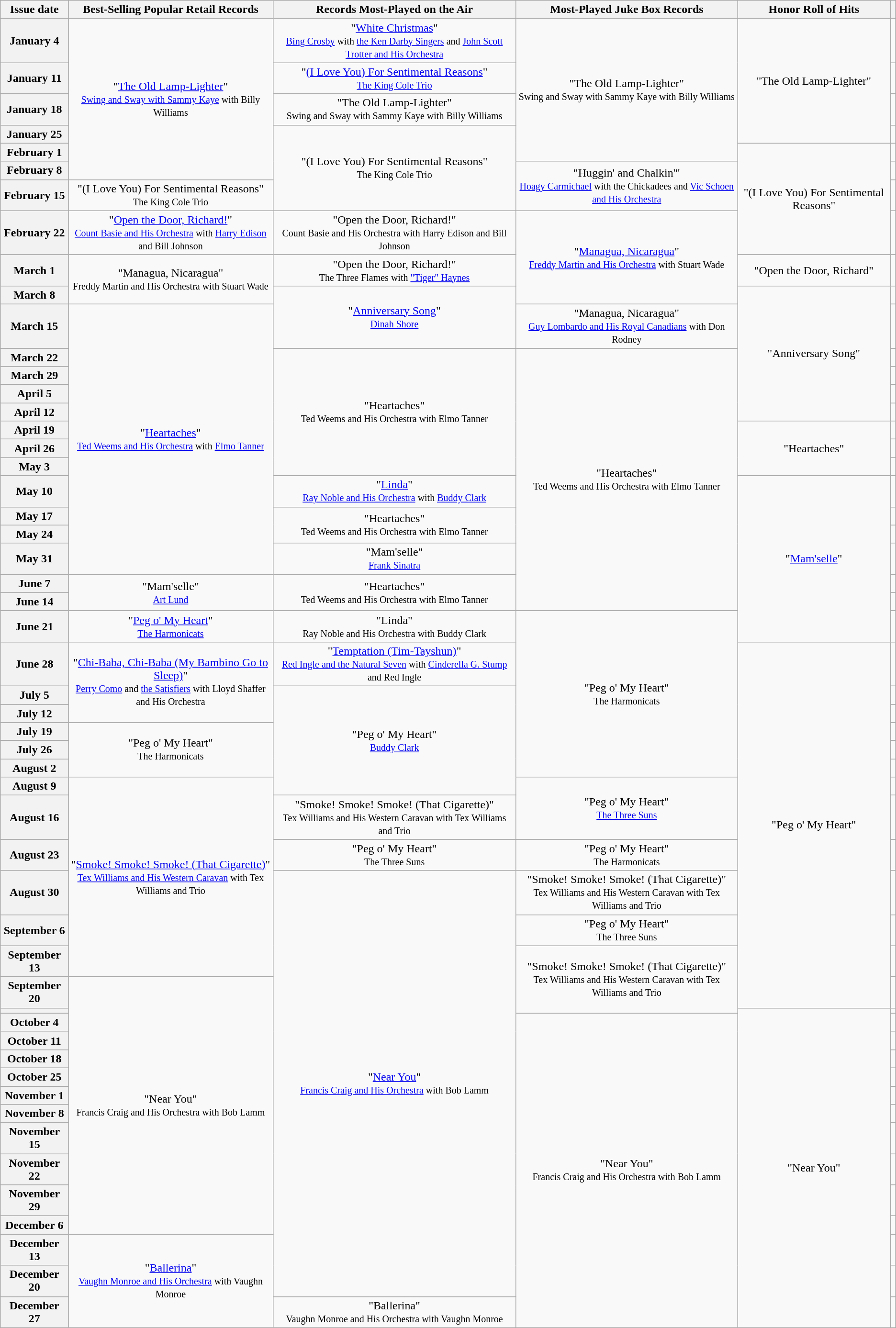<table class="wikitable plainrowheaders">
<tr>
<th>Issue date</th>
<th>Best-Selling Popular Retail Records</th>
<th>Records Most-Played on the Air</th>
<th>Most-Played Juke Box Records</th>
<th>Honor Roll of Hits</th>
<th></th>
</tr>
<tr>
<th scope="row">January 4</th>
<td rowspan="6" style="text-align: center;">"<a href='#'>The Old Lamp-Lighter</a>"<br><small><a href='#'>Swing and Sway with Sammy Kaye</a> with Billy Williams</small></td>
<td style="text-align: center;">"<a href='#'>White Christmas</a>"<br><small><a href='#'>Bing Crosby</a> with <a href='#'>the Ken Darby Singers</a> and <a href='#'>John Scott Trotter and His Orchestra</a></small></td>
<td rowspan="5" style="text-align: center;">"The Old Lamp-Lighter"<br><small>Swing and Sway with Sammy Kaye with Billy Williams</small></td>
<td rowspan="4" style="text-align: center;">"The Old Lamp-Lighter"</td>
<td style="text-align: center;"></td>
</tr>
<tr>
<th scope="row">January 11</th>
<td style="text-align: center;">"<a href='#'>(I Love You) For Sentimental Reasons</a>"<br><small><a href='#'>The King Cole Trio</a></small></td>
<td style="text-align: center;"></td>
</tr>
<tr>
<th scope="row">January 18</th>
<td style="text-align: center;">"The Old Lamp-Lighter"<br><small>Swing and Sway with Sammy Kaye with Billy Williams</small></td>
<td style="text-align: center;"></td>
</tr>
<tr>
<th scope="row">January 25</th>
<td rowspan="4" style="text-align: center;">"(I Love You) For Sentimental Reasons"<br><small>The King Cole Trio</small></td>
<td style="text-align: center;"></td>
</tr>
<tr>
<th scope="row">February 1</th>
<td rowspan="4" style="text-align: center;">"(I Love You) For Sentimental Reasons"</td>
<td style="text-align: center;"></td>
</tr>
<tr>
<th scope="row">February 8</th>
<td rowspan="2" style="text-align: center;">"Huggin' and Chalkin'"<br><small><a href='#'>Hoagy Carmichael</a> with the Chickadees and <a href='#'>Vic Schoen and His Orchestra</a></small></td>
<td style="text-align: center;"></td>
</tr>
<tr>
<th scope="row">February 15</th>
<td style="text-align: center;">"(I Love You) For Sentimental Reasons"<br><small>The King Cole Trio</small></td>
<td style="text-align: center;"></td>
</tr>
<tr>
<th scope="row">February 22</th>
<td style="text-align: center;">"<a href='#'>Open the Door, Richard!</a>"<br><small><a href='#'>Count Basie and His Orchestra</a> with <a href='#'>Harry Edison</a> and Bill Johnson</small></td>
<td style="text-align: center;">"Open the Door, Richard!"<br><small>Count Basie and His Orchestra with Harry Edison and Bill Johnson</small></td>
<td rowspan="3" style="text-align: center;">"<a href='#'>Managua, Nicaragua</a>"<br><small><a href='#'>Freddy Martin and His Orchestra</a> with Stuart Wade</small></td>
<td style="text-align: center;"></td>
</tr>
<tr>
<th scope="row">March 1</th>
<td rowspan="2" style="text-align: center;">"Managua, Nicaragua"<br><small>Freddy Martin and His Orchestra with Stuart Wade</small></td>
<td style="text-align: center;">"Open the Door, Richard!"<br><small>The Three Flames with <a href='#'>"Tiger" Haynes</a></small></td>
<td style="text-align: center;">"Open the Door, Richard"</td>
<td style="text-align: center;"></td>
</tr>
<tr>
<th scope="row">March 8</th>
<td rowspan="2" style="text-align: center;">"<a href='#'>Anniversary Song</a>"<br><small><a href='#'>Dinah Shore</a></small></td>
<td rowspan="6" style="text-align: center;">"Anniversary Song"</td>
<td style="text-align: center;"></td>
</tr>
<tr>
<th scope="row">March 15</th>
<td rowspan="12" style="text-align: center;">"<a href='#'>Heartaches</a>"<br><small><a href='#'>Ted Weems and His Orchestra</a> with <a href='#'>Elmo Tanner</a></small></td>
<td style="text-align: center;">"Managua, Nicaragua"<br><small><a href='#'>Guy Lombardo and His Royal Canadians</a> with Don Rodney</small></td>
<td style="text-align: center;"></td>
</tr>
<tr>
<th scope="row">March 22</th>
<td rowspan="7" style="text-align: center;">"Heartaches"<br><small>Ted Weems and His Orchestra with Elmo Tanner</small></td>
<td rowspan="13" style="text-align: center;">"Heartaches"<br><small>Ted Weems and His Orchestra with Elmo Tanner</small></td>
<td style="text-align: center;"></td>
</tr>
<tr>
<th scope="row">March 29</th>
<td style="text-align: center;"></td>
</tr>
<tr>
<th scope="row">April 5</th>
<td style="text-align: center;"></td>
</tr>
<tr>
<th scope="row">April 12</th>
<td style="text-align: center;"></td>
</tr>
<tr>
<th scope="row">April 19</th>
<td rowspan="3" style="text-align: center;">"Heartaches"</td>
<td style="text-align: center;"></td>
</tr>
<tr>
<th scope="row">April 26</th>
<td style="text-align: center;"></td>
</tr>
<tr>
<th scope="row">May 3</th>
<td style="text-align: center;"></td>
</tr>
<tr>
<th scope="row">May 10</th>
<td style="text-align: center;">"<a href='#'>Linda</a>"<br><small><a href='#'>Ray Noble and His Orchestra</a> with <a href='#'>Buddy Clark</a></small></td>
<td rowspan="7" style="text-align: center;">"<a href='#'>Mam'selle</a>"</td>
<td style="text-align: center;"></td>
</tr>
<tr>
<th scope="row">May 17</th>
<td rowspan="2" style="text-align: center;">"Heartaches"<br><small>Ted Weems and His Orchestra with Elmo Tanner</small></td>
<td style="text-align: center;"></td>
</tr>
<tr>
<th scope="row">May 24</th>
<td style="text-align: center;"></td>
</tr>
<tr>
<th scope="row">May 31</th>
<td style="text-align: center;">"Mam'selle"<br><small><a href='#'>Frank Sinatra</a></small></td>
<td style="text-align: center;"></td>
</tr>
<tr>
<th scope="row">June 7</th>
<td rowspan="2" style="text-align: center;">"Mam'selle"<br><small><a href='#'>Art Lund</a></small></td>
<td rowspan="2" style="text-align: center;">"Heartaches"<br><small>Ted Weems and His Orchestra with Elmo Tanner</small></td>
<td style="text-align: center;"></td>
</tr>
<tr>
<th scope="row">June 14</th>
<td style="text-align: center;"></td>
</tr>
<tr>
<th scope="row">June 21</th>
<td style="text-align: center;">"<a href='#'>Peg o' My Heart</a>"<br><small><a href='#'>The Harmonicats</a></small></td>
<td style="text-align: center;">"Linda"<br><small>Ray Noble and His Orchestra with Buddy Clark</small></td>
<td rowspan="7" style="text-align: center;">"Peg o' My Heart"<br><small>The Harmonicats</small></td>
<td style="text-align: center;"></td>
</tr>
<tr>
<th scope="row">June 28</th>
<td rowspan="3" style="text-align: center;">"<a href='#'>Chi-Baba, Chi-Baba (My Bambino Go to Sleep)</a>"<br><small><a href='#'>Perry Como</a> and <a href='#'>the Satisfiers</a> with Lloyd Shaffer and His Orchestra</small></td>
<td style="text-align: center;">"<a href='#'>Temptation (Tim-Tayshun)</a>"<br><small><a href='#'>Red Ingle and the Natural Seven</a> with <a href='#'>Cinderella G. Stump</a> and Red Ingle</small></td>
<td rowspan="13" style="text-align: center;">"Peg o' My Heart"</td>
<td style="text-align: center;"></td>
</tr>
<tr>
<th scope="row">July 5</th>
<td rowspan="6" style="text-align: center;">"Peg o' My Heart"<br><small><a href='#'>Buddy Clark</a></small></td>
<td style="text-align: center;"></td>
</tr>
<tr>
<th scope="row">July 12</th>
<td style="text-align: center;"></td>
</tr>
<tr>
<th scope="row">July 19</th>
<td rowspan="3" style="text-align: center;">"Peg o' My Heart"<br><small>The Harmonicats</small></td>
<td style="text-align: center;"></td>
</tr>
<tr>
<th scope="row">July 26</th>
<td style="text-align: center;"></td>
</tr>
<tr>
<th scope="row">August 2</th>
<td style="text-align: center;"></td>
</tr>
<tr>
<th scope="row">August 9</th>
<td rowspan="6" style="text-align: center;">"<a href='#'>Smoke! Smoke! Smoke! (That Cigarette)</a>"<br><small><a href='#'>Tex Williams and His Western Caravan</a> with Tex Williams and Trio</small></td>
<td rowspan="2" style="text-align: center;">"Peg o' My Heart"<br><small><a href='#'>The Three Suns</a></small></td>
<td style="text-align: center;"></td>
</tr>
<tr>
<th scope="row">August 16</th>
<td style="text-align: center;">"Smoke! Smoke! Smoke! (That Cigarette)"<br><small>Tex Williams and His Western Caravan with Tex Williams and Trio</small></td>
<td style="text-align: center;"></td>
</tr>
<tr>
<th scope="row">August 23</th>
<td style="text-align: center;">"Peg o' My Heart"<br><small>The Three Suns</small></td>
<td style="text-align: center;">"Peg o' My Heart"<br><small>The Harmonicats</small></td>
<td style="text-align: center;"></td>
</tr>
<tr>
<th scope="row">August 30</th>
<td rowspan="17" style="text-align: center;">"<a href='#'>Near You</a>"<br><small><a href='#'>Francis Craig and His Orchestra</a> with Bob Lamm</small></td>
<td style="text-align: center;">"Smoke! Smoke! Smoke! (That Cigarette)"<br><small>Tex Williams and His Western Caravan with Tex Williams and Trio</small></td>
<td style="text-align: center;"></td>
</tr>
<tr>
<th scope="row">September 6</th>
<td style="text-align: center;">"Peg o' My Heart"<br><small>The Three Suns</small></td>
<td style="text-align: center;"></td>
</tr>
<tr>
<th scope="row">September 13</th>
<td rowspan="3" style="text-align: center;">"Smoke! Smoke! Smoke! (That Cigarette)"<br><small>Tex Williams and His Western Caravan with Tex Williams and Trio</small></td>
<td style="text-align: center;"></td>
</tr>
<tr>
<th scope="row">September 20</th>
<td rowspan="12" style="text-align: center;">"Near You"<br><small>Francis Craig and His Orchestra with Bob Lamm</small></td>
<td style="text-align: center;"></td>
</tr>
<tr>
<th scope="row"></th>
<td rowspan="14" style="text-align: center;">"Near You"</td>
<td style="text-align: center;"></td>
</tr>
<tr>
<th scope="row">October 4</th>
<td rowspan="13" style="text-align: center;">"Near You"<br><small>Francis Craig and His Orchestra with Bob Lamm</small></td>
<td style="text-align: center;"></td>
</tr>
<tr>
<th scope="row">October 11</th>
<td style="text-align: center;"></td>
</tr>
<tr>
<th scope="row">October 18</th>
<td style="text-align: center;"></td>
</tr>
<tr>
<th scope="row">October 25</th>
<td style="text-align: center;"></td>
</tr>
<tr>
<th scope="row">November 1</th>
<td style="text-align: center;"></td>
</tr>
<tr>
<th scope="row">November 8</th>
<td style="text-align: center;"></td>
</tr>
<tr>
<th scope="row">November 15</th>
<td style="text-align: center;"></td>
</tr>
<tr>
<th scope="row">November 22</th>
<td style="text-align: center;"></td>
</tr>
<tr>
<th scope="row">November 29</th>
<td style="text-align: center;"></td>
</tr>
<tr>
<th scope="row">December 6</th>
<td style="text-align: center;"></td>
</tr>
<tr>
<th scope="row">December 13</th>
<td rowspan="3" style="text-align: center;">"<a href='#'>Ballerina</a>"<br><small><a href='#'>Vaughn Monroe and His Orchestra</a> with Vaughn Monroe</small></td>
<td style="text-align: center;"></td>
</tr>
<tr>
<th scope="row">December 20</th>
<td style="text-align: center;"></td>
</tr>
<tr>
<th scope="row">December 27</th>
<td style="text-align: center;">"Ballerina"<br><small>Vaughn Monroe and His Orchestra with Vaughn Monroe</small></td>
<td style="text-align: center;"></td>
</tr>
</table>
